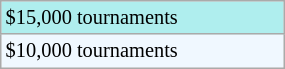<table class="wikitable" style="font-size:85%; width:15%;">
<tr style="background:#afeeee;">
<td>$15,000 tournaments</td>
</tr>
<tr style="background:#f0f8ff;">
<td>$10,000 tournaments</td>
</tr>
</table>
